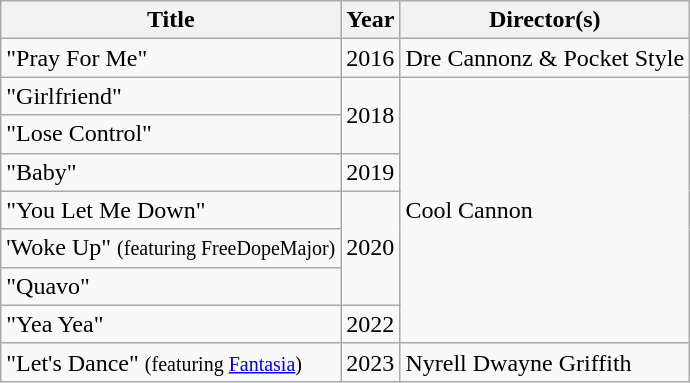<table class="wikitable">
<tr>
<th>Title</th>
<th>Year</th>
<th>Director(s)</th>
</tr>
<tr>
<td>"Pray For Me"</td>
<td>2016</td>
<td>Dre Cannonz & Pocket Style</td>
</tr>
<tr>
<td>"Girlfriend"</td>
<td rowspan="2">2018</td>
<td rowspan="7">Cool Cannon</td>
</tr>
<tr>
<td>"Lose Control"</td>
</tr>
<tr>
<td>"Baby"</td>
<td>2019</td>
</tr>
<tr>
<td>"You Let Me Down"</td>
<td rowspan="3">2020</td>
</tr>
<tr>
<td>'Woke Up" <small>(featuring FreeDopeMajor)</small></td>
</tr>
<tr>
<td>"Quavo"</td>
</tr>
<tr>
<td>"Yea Yea"</td>
<td>2022</td>
</tr>
<tr>
<td>"Let's Dance" <small>(featuring <a href='#'>Fantasia</a>)</small></td>
<td>2023</td>
<td>Nyrell Dwayne Griffith</td>
</tr>
</table>
